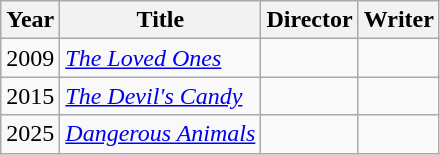<table class="wikitable">
<tr>
<th>Year</th>
<th>Title</th>
<th>Director</th>
<th>Writer</th>
</tr>
<tr>
<td>2009</td>
<td><em><a href='#'>The Loved Ones</a></em></td>
<td></td>
<td></td>
</tr>
<tr>
<td>2015</td>
<td><em><a href='#'>The Devil's Candy</a></em></td>
<td></td>
<td></td>
</tr>
<tr>
<td>2025</td>
<td><em><a href='#'>Dangerous Animals</a></em></td>
<td></td>
<td></td>
</tr>
</table>
